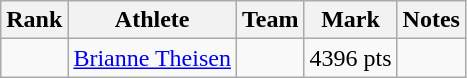<table class="wikitable sortable">
<tr>
<th>Rank</th>
<th>Athlete</th>
<th>Team</th>
<th>Mark</th>
<th>Notes</th>
</tr>
<tr>
<td align=center></td>
<td><a href='#'>Brianne Theisen</a></td>
<td></td>
<td>4396 pts</td>
<td></td>
</tr>
</table>
